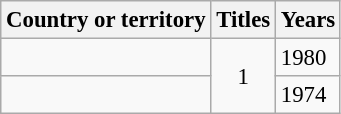<table class="wikitable" style="font-size:95%;">
<tr>
<th>Country or territory</th>
<th>Titles</th>
<th>Years</th>
</tr>
<tr>
<td></td>
<td rowspan="2" style="text-align:center;">1</td>
<td>1980</td>
</tr>
<tr>
<td></td>
<td>1974</td>
</tr>
</table>
